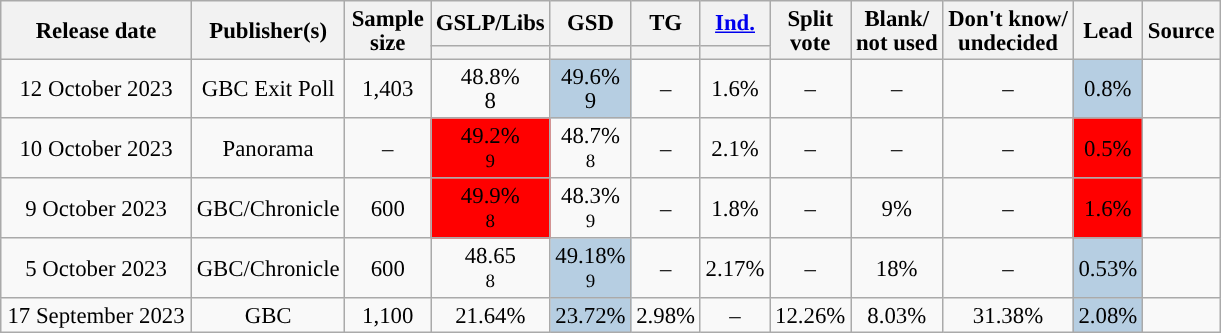<table class="wikitable sortable" style="text-align:center;font-size:95%;line-height:16px">
<tr>
<th rowspan="2" style="width:120px;">Release date</th>
<th rowspan="2">Publisher(s)</th>
<th rowspan="2" style="width:50px;" class="unsortable">Sample size</th>
<th style="width:35px;" class="unsortable">GSLP/Libs</th>
<th style="width:35px;" class="unsortable">GSD</th>
<th style="width:35px;" class="unsortable">TG</th>
<th style="width:35px;" class="unsortable"><a href='#'>Ind.</a></th>
<th rowspan="2" style="width:35px;" class="unsortable">Split<br>vote</th>
<th rowspan="2" style="width:35px;" class="unsortable">Blank/<br>not used</th>
<th rowspan="2" style="width:35px;"class="unsortable">Don't know/<br>undecided</th>
<th rowspan="2" style="width:35px;" class="unsortable">Lead</th>
<th rowspan="2" class="unsortable">Source</th>
</tr>
<tr>
<th class="unsortable" style="background:"></th>
<th class="unsortable" style="background:"></th>
<th class="unsortable" style="background:"></th>
<th class="unsortable" style="background:"></th>
</tr>
<tr>
<td>12 October 2023</td>
<td>GBC Exit Poll</td>
<td>1,403</td>
<td>48.8%<br>8</td>
<td style="background:#b6cee2";">49.6%<br>9</td>
<td>–</td>
<td>1.6%</td>
<td>–</td>
<td>–</td>
<td>–</td>
<td style="background:#b6cee2";">0.8%</td>
<td></td>
</tr>
<tr>
<td>10 October 2023</td>
<td>Panorama</td>
<td>–</td>
<td style="background:#FF0000" ;">49.2% <br><small>9</small></td>
<td>48.7% <br><small>8</small></td>
<td>–</td>
<td>2.1%</td>
<td>–</td>
<td>–</td>
<td>–</td>
<td style="background:#FF0000" ;">0.5%</td>
<td></td>
</tr>
<tr>
<td>9 October 2023</td>
<td>GBC/Chronicle</td>
<td>600</td>
<td style="background:#FF0000" ;">49.9%<br><small>8</small></td>
<td>48.3% <br><small>9</small></td>
<td>–</td>
<td>1.8%</td>
<td>–</td>
<td>9%</td>
<td>–</td>
<td style="background:#FF0000" ;">1.6%</td>
<td></td>
</tr>
<tr>
<td>5 October 2023</td>
<td>GBC/Chronicle</td>
<td>600</td>
<td>48.65 <br><small>8</small></td>
<td style="background:#b6cee2" ;">49.18% <br><small>9</small></td>
<td>–</td>
<td>2.17%</td>
<td>–</td>
<td>18%</td>
<td>–</td>
<td style="background:#b6cee2" ;">0.53%</td>
<td></td>
</tr>
<tr>
<td>17 September 2023</td>
<td>GBC</td>
<td>1,100</td>
<td>21.64%</td>
<td style="background:#b6cee2";">23.72%</td>
<td>2.98%</td>
<td>–</td>
<td>12.26%</td>
<td>8.03%</td>
<td>31.38%</td>
<td style="background:#b6cee2";">2.08%</td>
<td></td>
</tr>
</table>
